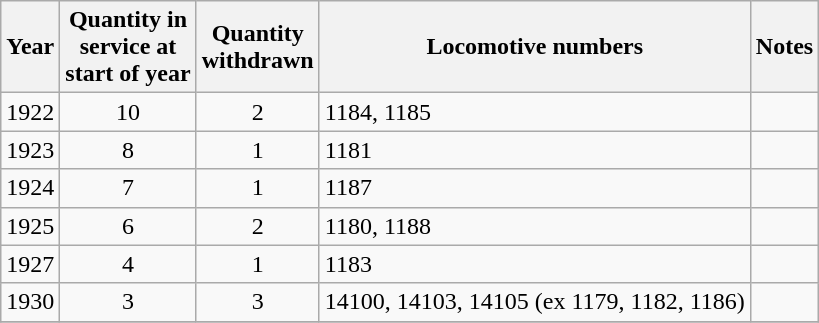<table class="wikitable" style=text-align:center>
<tr>
<th>Year</th>
<th>Quantity in<br>service at<br>start of year</th>
<th>Quantity<br>withdrawn</th>
<th>Locomotive numbers</th>
<th>Notes</th>
</tr>
<tr>
<td>1922</td>
<td>10</td>
<td>2</td>
<td align=left>1184, 1185</td>
<td></td>
</tr>
<tr>
<td>1923</td>
<td>8</td>
<td>1</td>
<td align=left>1181</td>
<td></td>
</tr>
<tr>
<td>1924</td>
<td>7</td>
<td>1</td>
<td align=left>1187</td>
<td></td>
</tr>
<tr>
<td>1925</td>
<td>6</td>
<td>2</td>
<td align=left>1180, 1188</td>
<td></td>
</tr>
<tr>
<td>1927</td>
<td>4</td>
<td>1</td>
<td align=left>1183</td>
<td></td>
</tr>
<tr>
<td>1930</td>
<td>3</td>
<td>3</td>
<td align=left>14100, 14103, 14105 (ex 1179, 1182, 1186)</td>
<td></td>
</tr>
<tr>
</tr>
</table>
